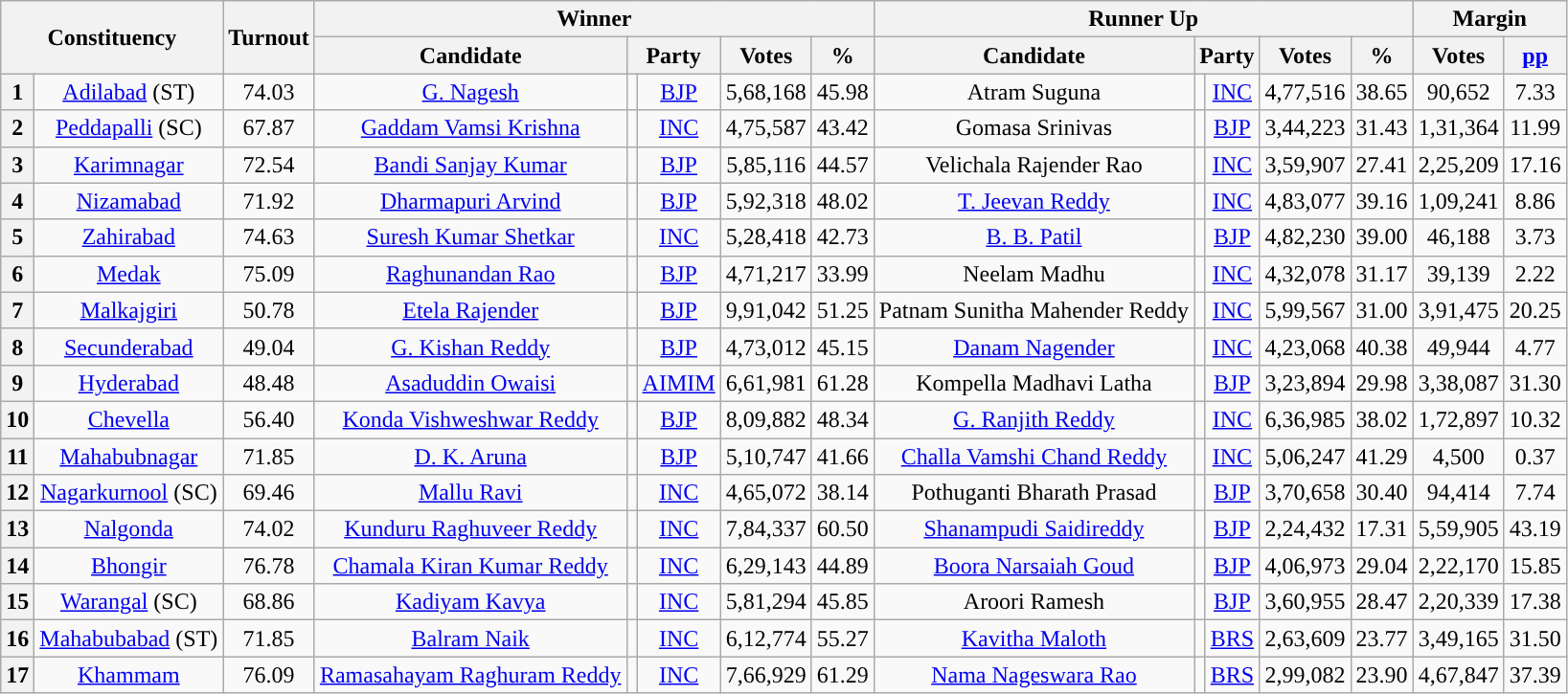<table class="wikitable sortable" style="text-align:center;">
<tr>
<th colspan="2" rowspan="2">Constituency</th>
<th rowspan="2">Turnout</th>
<th colspan="5">Winner</th>
<th colspan="5">Runner Up</th>
<th colspan="2">Margin</th>
</tr>
<tr>
<th>Candidate</th>
<th colspan="2">Party</th>
<th>Votes</th>
<th>%</th>
<th>Candidate</th>
<th colspan="2">Party</th>
<th>Votes</th>
<th>%</th>
<th>Votes</th>
<th><a href='#'>pp</a></th>
</tr>
<tr>
<th>1</th>
<td><a href='#'>Adilabad</a> (ST)</td>
<td>74.03</td>
<td><a href='#'>G. Nagesh</a></td>
<td></td>
<td><a href='#'>BJP</a></td>
<td>5,68,168</td>
<td>45.98</td>
<td>Atram Suguna</td>
<td></td>
<td><a href='#'>INC</a></td>
<td>4,77,516</td>
<td>38.65</td>
<td style="background:">90,652</td>
<td style="background:">7.33</td>
</tr>
<tr>
<th>2</th>
<td><a href='#'>Peddapalli</a> (SC)</td>
<td>67.87</td>
<td><a href='#'>Gaddam Vamsi Krishna</a></td>
<td></td>
<td><a href='#'>INC</a></td>
<td>4,75,587</td>
<td>43.42</td>
<td>Gomasa Srinivas</td>
<td></td>
<td><a href='#'>BJP</a></td>
<td>3,44,223</td>
<td>31.43</td>
<td style="background:">1,31,364</td>
<td style="background:">11.99</td>
</tr>
<tr>
<th>3</th>
<td><a href='#'>Karimnagar</a></td>
<td>72.54</td>
<td><a href='#'>Bandi Sanjay Kumar</a></td>
<td></td>
<td><a href='#'>BJP</a></td>
<td>5,85,116</td>
<td>44.57</td>
<td>Velichala Rajender Rao</td>
<td></td>
<td><a href='#'>INC</a></td>
<td>3,59,907</td>
<td>27.41</td>
<td style="background:">2,25,209</td>
<td style="background:">17.16</td>
</tr>
<tr>
<th>4</th>
<td><a href='#'>Nizamabad</a></td>
<td>71.92</td>
<td><a href='#'>Dharmapuri Arvind</a></td>
<td></td>
<td><a href='#'>BJP</a></td>
<td>5,92,318</td>
<td>48.02</td>
<td><a href='#'>T. Jeevan Reddy</a></td>
<td></td>
<td><a href='#'>INC</a></td>
<td>4,83,077</td>
<td>39.16</td>
<td style="background:">1,09,241</td>
<td style="background:">8.86</td>
</tr>
<tr>
<th>5</th>
<td><a href='#'>Zahirabad</a></td>
<td>74.63</td>
<td><a href='#'>Suresh Kumar Shetkar</a></td>
<td></td>
<td><a href='#'>INC</a></td>
<td>5,28,418</td>
<td>42.73</td>
<td><a href='#'>B. B. Patil</a></td>
<td></td>
<td><a href='#'>BJP</a></td>
<td>4,82,230</td>
<td>39.00</td>
<td style="background:">46,188</td>
<td style="background:">3.73</td>
</tr>
<tr>
<th>6</th>
<td><a href='#'>Medak</a></td>
<td>75.09</td>
<td><a href='#'>Raghunandan Rao</a></td>
<td></td>
<td><a href='#'>BJP</a></td>
<td>4,71,217</td>
<td>33.99</td>
<td>Neelam Madhu</td>
<td></td>
<td><a href='#'>INC</a></td>
<td>4,32,078</td>
<td>31.17</td>
<td style="background:">39,139</td>
<td style="background:">2.22</td>
</tr>
<tr>
<th>7</th>
<td><a href='#'>Malkajgiri</a></td>
<td>50.78</td>
<td><a href='#'>Etela Rajender</a></td>
<td></td>
<td><a href='#'>BJP</a></td>
<td>9,91,042</td>
<td>51.25</td>
<td>Patnam Sunitha Mahender Reddy</td>
<td></td>
<td><a href='#'>INC</a></td>
<td>5,99,567</td>
<td>31.00</td>
<td style="background:">3,91,475</td>
<td style="background:">20.25</td>
</tr>
<tr>
<th>8</th>
<td><a href='#'>Secunderabad</a></td>
<td>49.04</td>
<td><a href='#'>G. Kishan Reddy</a></td>
<td></td>
<td><a href='#'>BJP</a></td>
<td>4,73,012</td>
<td>45.15</td>
<td><a href='#'>Danam Nagender</a></td>
<td></td>
<td><a href='#'>INC</a></td>
<td>4,23,068</td>
<td>40.38</td>
<td style="background:">49,944</td>
<td style="background:">4.77</td>
</tr>
<tr>
<th>9</th>
<td><a href='#'>Hyderabad</a></td>
<td>48.48</td>
<td><a href='#'>Asaduddin Owaisi</a></td>
<td></td>
<td><a href='#'>AIMIM</a></td>
<td>6,61,981</td>
<td>61.28</td>
<td>Kompella Madhavi Latha</td>
<td></td>
<td><a href='#'>BJP</a></td>
<td>3,23,894</td>
<td>29.98</td>
<td style="background:">3,38,087</td>
<td style="background:">31.30</td>
</tr>
<tr>
<th>10</th>
<td><a href='#'>Chevella</a></td>
<td>56.40</td>
<td><a href='#'>Konda Vishweshwar Reddy</a></td>
<td></td>
<td><a href='#'>BJP</a></td>
<td>8,09,882</td>
<td>48.34</td>
<td><a href='#'>G. Ranjith Reddy</a></td>
<td></td>
<td><a href='#'>INC</a></td>
<td>6,36,985</td>
<td>38.02</td>
<td style="background:">1,72,897</td>
<td style="background:">10.32</td>
</tr>
<tr>
<th>11</th>
<td><a href='#'>Mahabubnagar</a></td>
<td>71.85</td>
<td><a href='#'>D. K. Aruna</a></td>
<td></td>
<td><a href='#'>BJP</a></td>
<td>5,10,747</td>
<td>41.66</td>
<td><a href='#'>Challa Vamshi Chand Reddy</a></td>
<td></td>
<td><a href='#'>INC</a></td>
<td>5,06,247</td>
<td>41.29</td>
<td style="background:">4,500</td>
<td style="background:">0.37</td>
</tr>
<tr>
<th>12</th>
<td><a href='#'>Nagarkurnool</a> (SC)</td>
<td>69.46</td>
<td><a href='#'>Mallu Ravi</a></td>
<td></td>
<td><a href='#'>INC</a></td>
<td>4,65,072</td>
<td>38.14</td>
<td>Pothuganti Bharath Prasad</td>
<td></td>
<td><a href='#'>BJP</a></td>
<td>3,70,658</td>
<td>30.40</td>
<td style="background:">94,414</td>
<td style="background:">7.74</td>
</tr>
<tr>
<th>13</th>
<td><a href='#'>Nalgonda</a></td>
<td>74.02</td>
<td><a href='#'>Kunduru Raghuveer Reddy</a></td>
<td></td>
<td><a href='#'>INC</a></td>
<td>7,84,337</td>
<td>60.50</td>
<td><a href='#'>Shanampudi Saidireddy</a></td>
<td></td>
<td><a href='#'>BJP</a></td>
<td>2,24,432</td>
<td>17.31</td>
<td style="background:">5,59,905</td>
<td style="background:">43.19</td>
</tr>
<tr>
<th>14</th>
<td><a href='#'>Bhongir</a></td>
<td>76.78</td>
<td><a href='#'>Chamala Kiran Kumar Reddy</a></td>
<td></td>
<td><a href='#'>INC</a></td>
<td>6,29,143</td>
<td>44.89</td>
<td><a href='#'>Boora Narsaiah Goud</a></td>
<td></td>
<td><a href='#'>BJP</a></td>
<td>4,06,973</td>
<td>29.04</td>
<td style="background:">2,22,170</td>
<td style="background:">15.85</td>
</tr>
<tr>
<th>15</th>
<td><a href='#'>Warangal</a> (SC)</td>
<td>68.86</td>
<td><a href='#'>Kadiyam Kavya</a></td>
<td></td>
<td><a href='#'>INC</a></td>
<td>5,81,294</td>
<td>45.85</td>
<td>Aroori Ramesh</td>
<td></td>
<td><a href='#'>BJP</a></td>
<td>3,60,955</td>
<td>28.47</td>
<td style="background:">2,20,339</td>
<td style="background:">17.38</td>
</tr>
<tr>
<th>16</th>
<td><a href='#'>Mahabubabad</a> (ST)</td>
<td>71.85</td>
<td><a href='#'>Balram Naik</a></td>
<td></td>
<td><a href='#'>INC</a></td>
<td>6,12,774</td>
<td>55.27</td>
<td><a href='#'>Kavitha Maloth</a></td>
<td></td>
<td><a href='#'>BRS</a></td>
<td>2,63,609</td>
<td>23.77</td>
<td style="background:">3,49,165</td>
<td style="background:">31.50</td>
</tr>
<tr>
<th>17</th>
<td><a href='#'>Khammam</a></td>
<td>76.09</td>
<td><a href='#'>Ramasahayam Raghuram Reddy</a></td>
<td></td>
<td><a href='#'>INC</a></td>
<td>7,66,929</td>
<td>61.29</td>
<td><a href='#'>Nama Nageswara Rao</a></td>
<td></td>
<td><a href='#'>BRS</a></td>
<td>2,99,082</td>
<td>23.90</td>
<td style="background:">4,67,847</td>
<td style="background:">37.39</td>
</tr>
</table>
